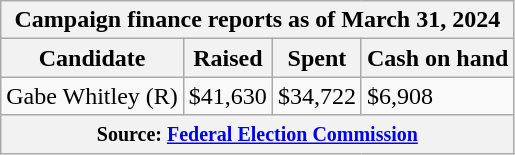<table class="wikitable sortable">
<tr>
<th colspan=4>Campaign finance reports as of March 31, 2024</th>
</tr>
<tr style="text-align:center;">
<th>Candidate</th>
<th>Raised</th>
<th>Spent</th>
<th>Cash on hand</th>
</tr>
<tr>
<td>Gabe Whitley (R)</td>
<td>$41,630</td>
<td>$34,722</td>
<td>$6,908</td>
</tr>
<tr>
<th colspan="4"><small>Source: <a href='#'>Federal Election Commission</a> </small></th>
</tr>
</table>
